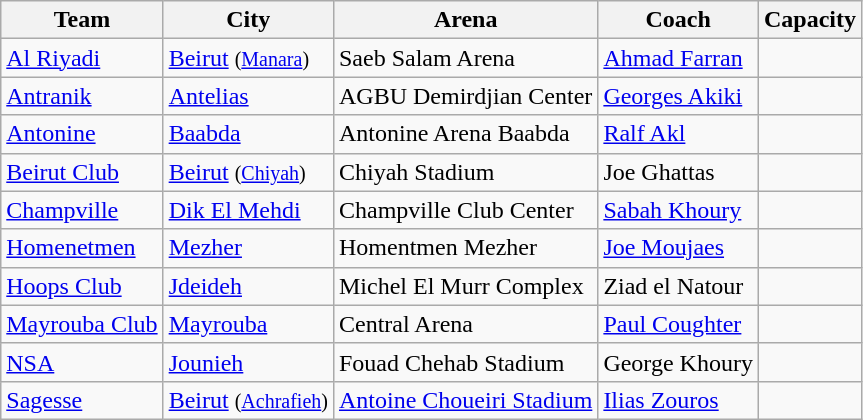<table class="wikitable sortable">
<tr>
<th>Team</th>
<th>City</th>
<th>Arena</th>
<th>Coach</th>
<th>Capacity</th>
</tr>
<tr>
<td><a href='#'>Al Riyadi</a></td>
<td><a href='#'>Beirut</a> <small>(<a href='#'>Manara</a>)</small></td>
<td>Saeb Salam Arena</td>
<td><a href='#'>Ahmad Farran</a></td>
<td align="center"></td>
</tr>
<tr>
<td><a href='#'>Antranik</a></td>
<td><a href='#'>Antelias</a></td>
<td>AGBU Demirdjian Center</td>
<td><a href='#'>Georges Akiki</a></td>
<td align="center"></td>
</tr>
<tr>
<td><a href='#'>Antonine</a></td>
<td><a href='#'>Baabda</a></td>
<td>Antonine Arena Baabda</td>
<td><a href='#'>Ralf Akl</a></td>
<td align="center"></td>
</tr>
<tr>
<td><a href='#'>Beirut Club</a></td>
<td><a href='#'>Beirut</a> <small>(<a href='#'>Chiyah</a>)</small></td>
<td>Chiyah Stadium</td>
<td>Joe Ghattas</td>
<td align="center"></td>
</tr>
<tr>
<td><a href='#'>Champville</a></td>
<td><a href='#'>Dik El Mehdi</a></td>
<td>Champville Club Center</td>
<td><a href='#'>Sabah Khoury</a></td>
<td align="center"></td>
</tr>
<tr>
<td><a href='#'>Homenetmen</a></td>
<td><a href='#'>Mezher</a></td>
<td>Homentmen Mezher</td>
<td><a href='#'>Joe Moujaes</a></td>
<td align="center"></td>
</tr>
<tr>
<td><a href='#'>Hoops Club</a></td>
<td><a href='#'>Jdeideh</a></td>
<td>Michel El Murr Complex</td>
<td>Ziad el Natour</td>
<td align="center"></td>
</tr>
<tr>
<td><a href='#'>Mayrouba Club</a></td>
<td><a href='#'>Mayrouba</a></td>
<td>Central Arena</td>
<td><a href='#'>Paul Coughter</a></td>
<td align="center"></td>
</tr>
<tr>
<td><a href='#'>NSA</a></td>
<td><a href='#'>Jounieh</a></td>
<td>Fouad Chehab Stadium</td>
<td>George Khoury</td>
<td align="center"></td>
</tr>
<tr>
<td><a href='#'>Sagesse</a></td>
<td><a href='#'>Beirut</a> <small>(<a href='#'>Achrafieh</a>)</small></td>
<td><a href='#'>Antoine Choueiri Stadium</a></td>
<td><a href='#'>Ilias Zouros</a></td>
<td align="center"></td>
</tr>
</table>
